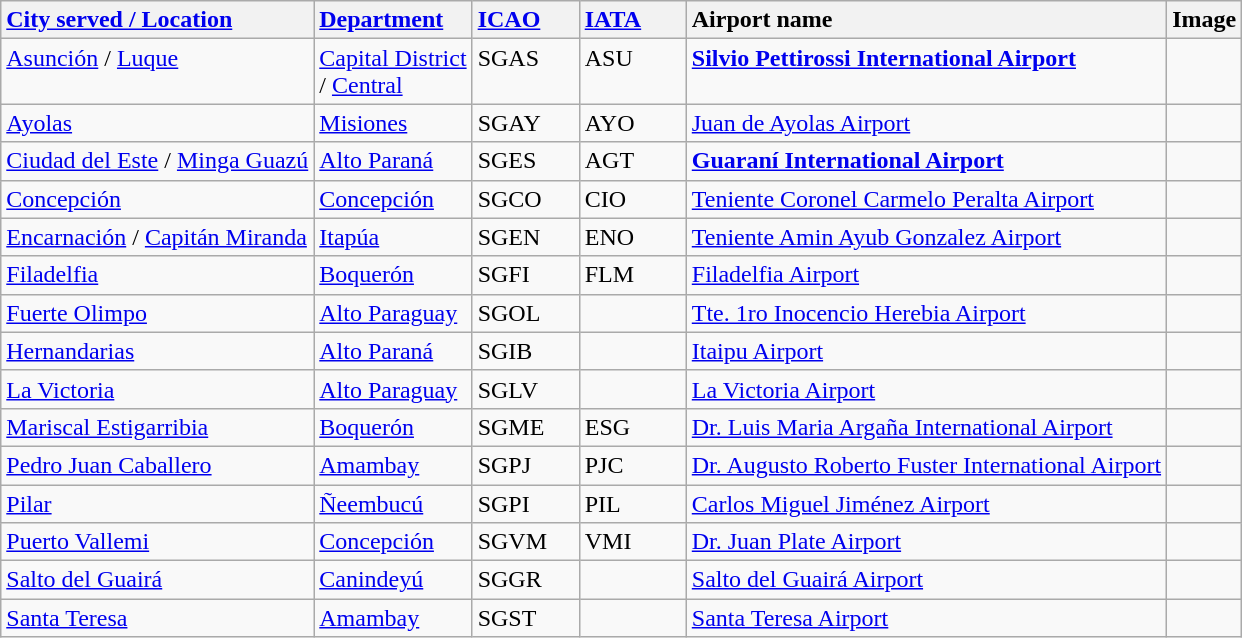<table class="wikitable sortable">
<tr>
<th style="text-align:left; white-space:nowrap;"><a href='#'>City served / Location</a></th>
<th style="text-align:left;"><a href='#'>Department</a></th>
<th style="text-align:left; width:4em;"><a href='#'>ICAO</a></th>
<th style="text-align:left; width:4em;"><a href='#'>IATA</a></th>
<th style="text-align:left; white-space:nowrap;">Airport name</th>
<th>Image</th>
</tr>
<tr valign=top>
<td><a href='#'>Asunción</a> / <a href='#'>Luque</a></td>
<td><a href='#'>Capital District</a><br> / <a href='#'>Central</a></td>
<td>SGAS</td>
<td>ASU</td>
<td><strong><a href='#'>Silvio Pettirossi International Airport</a></strong></td>
<td></td>
</tr>
<tr valign=top>
<td><a href='#'>Ayolas</a></td>
<td><a href='#'>Misiones</a></td>
<td>SGAY</td>
<td>AYO</td>
<td><a href='#'>Juan de Ayolas Airport</a></td>
<td></td>
</tr>
<tr valign=top>
<td><a href='#'>Ciudad del Este</a> / <a href='#'>Minga Guazú</a></td>
<td><a href='#'>Alto Paraná</a></td>
<td>SGES</td>
<td>AGT</td>
<td><strong><a href='#'>Guaraní International Airport</a></strong></td>
<td></td>
</tr>
<tr valign=top>
<td><a href='#'>Concepción</a></td>
<td><a href='#'>Concepción</a></td>
<td>SGCO</td>
<td>CIO</td>
<td><a href='#'>Teniente Coronel Carmelo Peralta Airport</a></td>
<td></td>
</tr>
<tr valign=top>
<td><a href='#'>Encarnación</a> / <a href='#'>Capitán Miranda</a></td>
<td><a href='#'>Itapúa</a></td>
<td>SGEN</td>
<td>ENO</td>
<td><a href='#'>Teniente Amin Ayub Gonzalez Airport</a></td>
<td></td>
</tr>
<tr valign=top>
<td><a href='#'>Filadelfia</a></td>
<td><a href='#'>Boquerón</a></td>
<td>SGFI</td>
<td>FLM</td>
<td><a href='#'>Filadelfia Airport</a></td>
<td></td>
</tr>
<tr valign=top>
<td><a href='#'>Fuerte Olimpo</a></td>
<td><a href='#'>Alto Paraguay</a></td>
<td>SGOL</td>
<td></td>
<td><a href='#'>Tte. 1ro Inocencio Herebia Airport</a></td>
<td></td>
</tr>
<tr valign=top>
<td><a href='#'>Hernandarias</a></td>
<td><a href='#'>Alto Paraná</a></td>
<td>SGIB</td>
<td></td>
<td><a href='#'>Itaipu Airport</a></td>
<td></td>
</tr>
<tr valign=top>
<td><a href='#'>La Victoria</a></td>
<td><a href='#'>Alto Paraguay</a></td>
<td>SGLV</td>
<td></td>
<td><a href='#'>La Victoria Airport</a></td>
<td></td>
</tr>
<tr valign=top>
<td><a href='#'>Mariscal Estigarribia</a></td>
<td><a href='#'>Boquerón</a></td>
<td>SGME</td>
<td>ESG</td>
<td><a href='#'>Dr. Luis Maria Argaña International Airport</a></td>
<td></td>
</tr>
<tr valign=top>
<td><a href='#'>Pedro Juan Caballero</a></td>
<td><a href='#'>Amambay</a></td>
<td>SGPJ</td>
<td>PJC</td>
<td><a href='#'>Dr. Augusto Roberto Fuster International Airport</a></td>
<td></td>
</tr>
<tr valign=top>
<td><a href='#'>Pilar</a></td>
<td><a href='#'>Ñeembucú</a></td>
<td>SGPI</td>
<td>PIL</td>
<td><a href='#'>Carlos Miguel Jiménez Airport</a></td>
<td></td>
</tr>
<tr valign=top>
<td><a href='#'>Puerto Vallemi</a></td>
<td><a href='#'>Concepción</a></td>
<td>SGVM</td>
<td>VMI</td>
<td><a href='#'>Dr. Juan Plate Airport</a></td>
<td></td>
</tr>
<tr valign=top>
<td><a href='#'>Salto del Guairá</a></td>
<td><a href='#'>Canindeyú</a></td>
<td>SGGR</td>
<td></td>
<td><a href='#'>Salto del Guairá Airport</a></td>
<td></td>
</tr>
<tr valign=top>
<td><a href='#'>Santa Teresa</a></td>
<td><a href='#'>Amambay</a></td>
<td>SGST</td>
<td></td>
<td><a href='#'>Santa Teresa Airport</a></td>
<td></td>
</tr>
</table>
